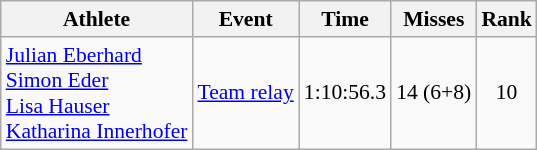<table class=wikitable style=font-size:90%>
<tr>
<th>Athlete</th>
<th>Event</th>
<th>Time</th>
<th>Misses</th>
<th>Rank</th>
</tr>
<tr align=center>
<td align=left><a href='#'>Julian Eberhard</a><br><a href='#'>Simon Eder</a><br><a href='#'>Lisa Hauser</a><br><a href='#'>Katharina Innerhofer</a></td>
<td align=left><a href='#'>Team relay</a></td>
<td>1:10:56.3</td>
<td>14 (6+8)</td>
<td>10</td>
</tr>
</table>
